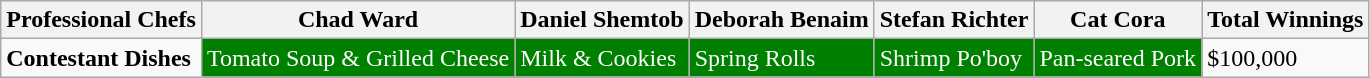<table class="wikitable">
<tr>
<th>Professional Chefs</th>
<th>Chad Ward</th>
<th>Daniel Shemtob</th>
<th>Deborah Benaim</th>
<th>Stefan Richter</th>
<th>Cat Cora</th>
<th>Total Winnings</th>
</tr>
<tr>
<td><strong>Contestant Dishes</strong></td>
<td style="background: green; color: white">Tomato Soup & Grilled Cheese</td>
<td style="background: green; color: white">Milk & Cookies</td>
<td style="background: green; color: white">Spring Rolls</td>
<td style="background: green; color: white">Shrimp Po'boy</td>
<td style="background: green; color: white">Pan-seared Pork</td>
<td>$100,000</td>
</tr>
</table>
